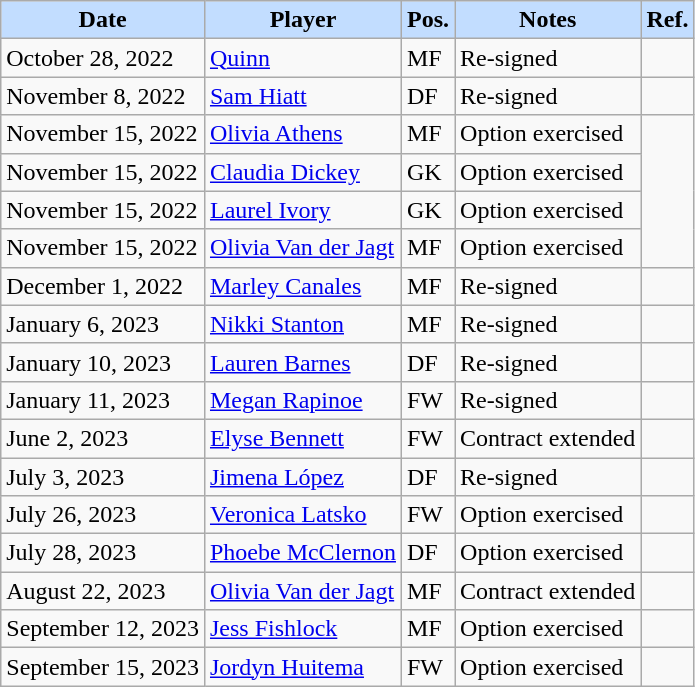<table class="wikitable" style="text-align:left;">
<tr>
<th style="background:#c2ddff">Date</th>
<th style="background:#c2ddff">Player</th>
<th style="background:#c2ddff">Pos.</th>
<th style="background:#c2ddff">Notes</th>
<th style="background:#c2ddff">Ref.</th>
</tr>
<tr>
<td style="white-space: nowrap;">October 28, 2022</td>
<td style="white-space: nowrap;"> <a href='#'>Quinn</a></td>
<td>MF</td>
<td>Re-signed</td>
<td></td>
</tr>
<tr>
<td style="white-space: nowrap;">November 8, 2022</td>
<td style="white-space: nowrap;"> <a href='#'>Sam Hiatt</a></td>
<td>DF</td>
<td>Re-signed</td>
<td></td>
</tr>
<tr>
<td style="white-space: nowrap;">November 15, 2022</td>
<td style="white-space: nowrap;"> <a href='#'>Olivia Athens</a></td>
<td>MF</td>
<td>Option exercised</td>
<td rowspan=4></td>
</tr>
<tr>
<td style="white-space: nowrap;">November 15, 2022</td>
<td style="white-space: nowrap;"> <a href='#'>Claudia Dickey</a></td>
<td>GK</td>
<td>Option exercised</td>
</tr>
<tr>
<td style="white-space: nowrap;">November 15, 2022</td>
<td style="white-space: nowrap;"> <a href='#'>Laurel Ivory</a></td>
<td>GK</td>
<td>Option exercised</td>
</tr>
<tr>
<td style="white-space: nowrap;">November 15, 2022</td>
<td style="white-space: nowrap;"> <a href='#'>Olivia Van der Jagt</a></td>
<td>MF</td>
<td>Option exercised</td>
</tr>
<tr>
<td style="white-space: nowrap;">December 1, 2022</td>
<td style="white-space: nowrap;"> <a href='#'>Marley Canales</a></td>
<td>MF</td>
<td>Re-signed</td>
<td></td>
</tr>
<tr>
<td style="white-space: nowrap;">January 6, 2023</td>
<td style="white-space: nowrap;"> <a href='#'>Nikki Stanton</a></td>
<td>MF</td>
<td>Re-signed</td>
<td></td>
</tr>
<tr>
<td style="white-space: nowrap;">January 10, 2023</td>
<td style="white-space: nowrap;"> <a href='#'>Lauren Barnes</a></td>
<td>DF</td>
<td>Re-signed</td>
<td></td>
</tr>
<tr>
<td style="white-space: nowrap;">January 11, 2023</td>
<td style="white-space: nowrap;"> <a href='#'>Megan Rapinoe</a></td>
<td>FW</td>
<td>Re-signed</td>
<td></td>
</tr>
<tr>
<td style="white-space: nowrap;">June 2, 2023</td>
<td style="white-space: nowrap;"> <a href='#'>Elyse Bennett</a></td>
<td>FW</td>
<td>Contract extended</td>
<td></td>
</tr>
<tr>
<td style="white-space: nowrap;">July 3, 2023</td>
<td style="white-space: nowrap;"> <a href='#'>Jimena López</a></td>
<td>DF</td>
<td>Re-signed</td>
<td></td>
</tr>
<tr>
<td style="white-space: nowrap;">July 26, 2023</td>
<td style="white-space: nowrap;"> <a href='#'>Veronica Latsko</a></td>
<td>FW</td>
<td>Option exercised</td>
<td></td>
</tr>
<tr>
<td style="white-space: nowrap;">July 28, 2023</td>
<td style="white-space: nowrap;"> <a href='#'>Phoebe McClernon</a></td>
<td>DF</td>
<td>Option exercised</td>
<td></td>
</tr>
<tr>
<td style="white-space: nowrap;">August 22, 2023</td>
<td style="white-space: nowrap;"> <a href='#'>Olivia Van der Jagt</a></td>
<td>MF</td>
<td>Contract extended</td>
<td></td>
</tr>
<tr>
<td style="white-space: nowrap;">September 12, 2023</td>
<td style="white-space: nowrap;"> <a href='#'>Jess Fishlock</a></td>
<td>MF</td>
<td>Option exercised</td>
<td></td>
</tr>
<tr>
<td style="white-space: nowrap;">September 15, 2023</td>
<td style="white-space: nowrap;"> <a href='#'>Jordyn Huitema</a></td>
<td>FW</td>
<td>Option exercised</td>
<td></td>
</tr>
</table>
